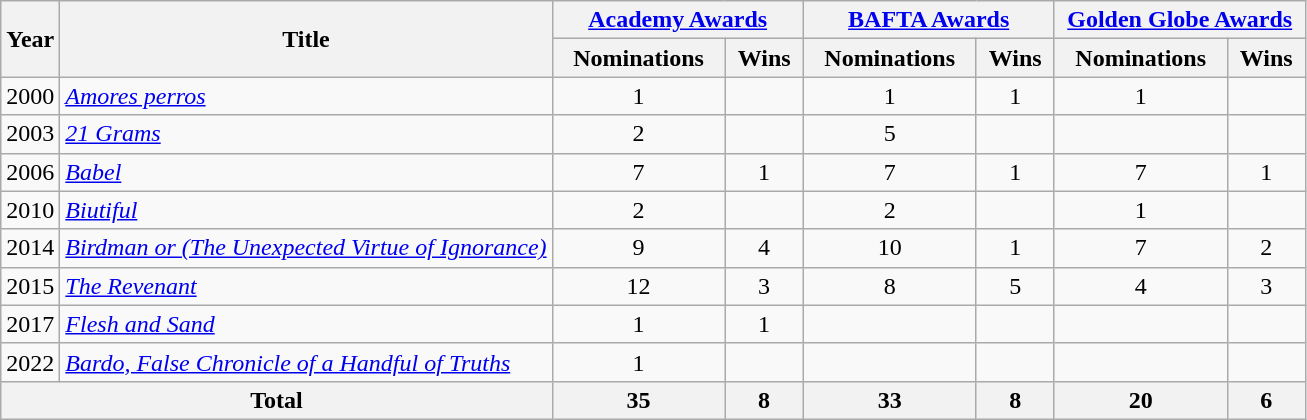<table class="wikitable">
<tr>
<th rowspan="2">Year</th>
<th rowspan="2">Title</th>
<th colspan="2" style="text-align:center;" width=160><a href='#'>Academy Awards</a></th>
<th colspan="2" style="text-align:center;" width=160><a href='#'>BAFTA Awards</a></th>
<th colspan="2" style="text-align:center;" width=160><a href='#'>Golden Globe Awards</a></th>
</tr>
<tr>
<th>Nominations</th>
<th>Wins</th>
<th>Nominations</th>
<th>Wins</th>
<th>Nominations</th>
<th>Wins</th>
</tr>
<tr>
<td>2000</td>
<td><em><a href='#'>Amores perros</a></em></td>
<td align="center">1</td>
<td></td>
<td align="center">1</td>
<td align="center">1</td>
<td align="center">1</td>
<td></td>
</tr>
<tr>
<td>2003</td>
<td><em><a href='#'>21 Grams</a></em></td>
<td align="center">2</td>
<td></td>
<td align="center">5</td>
<td></td>
<td></td>
<td></td>
</tr>
<tr>
<td>2006</td>
<td><em><a href='#'>Babel</a></em></td>
<td align="center">7</td>
<td align="center">1</td>
<td align="center">7</td>
<td align="center">1</td>
<td align="center">7</td>
<td align="center">1</td>
</tr>
<tr>
<td>2010</td>
<td><em><a href='#'>Biutiful</a></em></td>
<td align="center">2</td>
<td></td>
<td align="center">2</td>
<td></td>
<td align="center">1</td>
<td></td>
</tr>
<tr>
<td>2014</td>
<td><em><a href='#'>Birdman or (The Unexpected Virtue of Ignorance)</a></em></td>
<td align="center">9</td>
<td align="center">4</td>
<td align="center">10</td>
<td align="center">1</td>
<td align="center">7</td>
<td align="center">2</td>
</tr>
<tr>
<td>2015</td>
<td><em><a href='#'>The Revenant</a></em></td>
<td align="center">12</td>
<td align="center">3</td>
<td align="center">8</td>
<td align="center">5</td>
<td align="center">4</td>
<td align="center">3</td>
</tr>
<tr>
<td>2017</td>
<td><em><a href='#'>Flesh and Sand</a></em></td>
<td align="center">1</td>
<td align="center">1</td>
<td></td>
<td></td>
<td></td>
<td></td>
</tr>
<tr>
<td>2022</td>
<td><em><a href='#'>Bardo, False Chronicle of a Handful of Truths</a></em></td>
<td align="center">1</td>
<td></td>
<td></td>
<td></td>
<td></td>
<td></td>
</tr>
<tr>
<th colspan="2">Total</th>
<th align="center">35</th>
<th align="center">8</th>
<th align="center">33</th>
<th align="center">8</th>
<th align="center">20</th>
<th align="center">6</th>
</tr>
</table>
